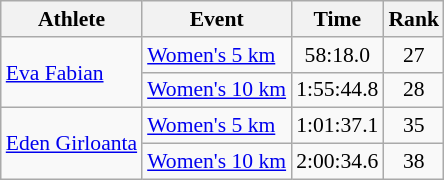<table class="wikitable" style="font-size:90%;">
<tr>
<th>Athlete</th>
<th>Event</th>
<th>Time</th>
<th>Rank</th>
</tr>
<tr align=center>
<td align=left rowspan=2><a href='#'>Eva Fabian</a></td>
<td align=left><a href='#'>Women's 5 km</a></td>
<td>58:18.0</td>
<td>27</td>
</tr>
<tr align=center>
<td align=left><a href='#'>Women's 10 km</a></td>
<td>1:55:44.8</td>
<td>28</td>
</tr>
<tr align=center>
<td align=left rowspan=2><a href='#'>Eden Girloanta</a></td>
<td align=left><a href='#'>Women's 5 km</a></td>
<td>1:01:37.1</td>
<td>35</td>
</tr>
<tr align=center>
<td align=left><a href='#'>Women's 10 km</a></td>
<td>2:00:34.6</td>
<td>38</td>
</tr>
</table>
